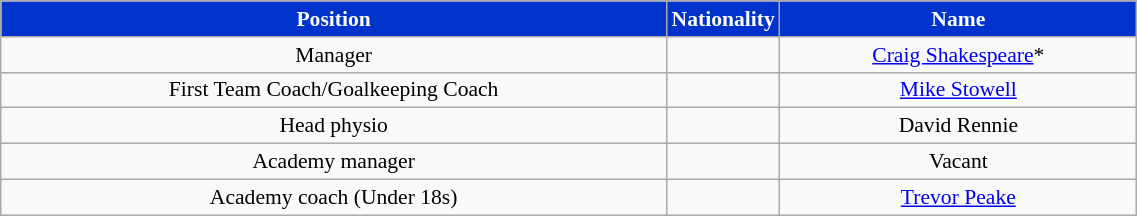<table class="wikitable"  style="text-align:center; font-size:90%; width:60%;">
<tr>
<th style="background:#03c; color:white; width=550px;">Position</th>
<th style="background:#03c; color:white; width:55px;">Nationality</th>
<th style="background:#03c; color:white; width=300px;">Name</th>
</tr>
<tr>
<td>Manager</td>
<td></td>
<td><a href='#'>Craig Shakespeare</a>*</td>
</tr>
<tr>
<td>First Team Coach/Goalkeeping Coach</td>
<td></td>
<td><a href='#'>Mike Stowell</a></td>
</tr>
<tr>
<td>Head physio</td>
<td></td>
<td>David Rennie</td>
</tr>
<tr>
<td>Academy manager</td>
<td></td>
<td>Vacant</td>
</tr>
<tr>
<td>Academy coach (Under 18s)</td>
<td></td>
<td><a href='#'>Trevor Peake</a></td>
</tr>
</table>
